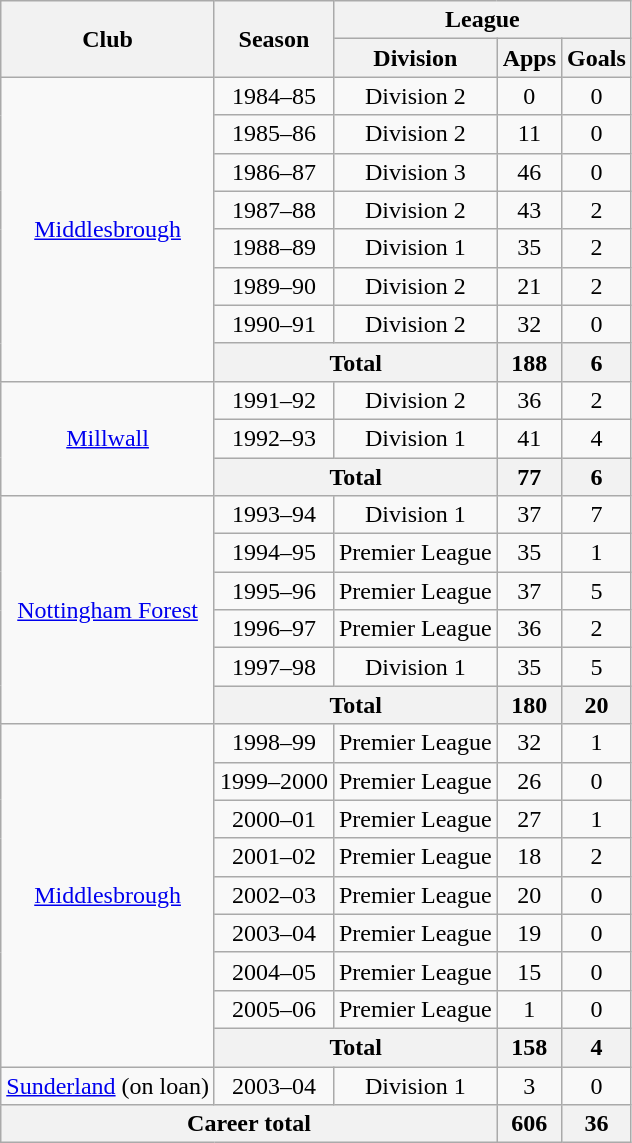<table class="wikitable" style="text-align:center">
<tr>
<th rowspan="2">Club</th>
<th rowspan="2">Season</th>
<th colspan="3">League</th>
</tr>
<tr>
<th>Division</th>
<th>Apps</th>
<th>Goals</th>
</tr>
<tr>
<td rowspan="8"><a href='#'>Middlesbrough</a></td>
<td>1984–85</td>
<td>Division 2</td>
<td>0</td>
<td>0</td>
</tr>
<tr>
<td>1985–86</td>
<td>Division 2</td>
<td>11</td>
<td>0</td>
</tr>
<tr>
<td>1986–87</td>
<td>Division 3</td>
<td>46</td>
<td>0</td>
</tr>
<tr>
<td>1987–88</td>
<td>Division 2</td>
<td>43</td>
<td>2</td>
</tr>
<tr>
<td>1988–89</td>
<td>Division 1</td>
<td>35</td>
<td>2</td>
</tr>
<tr>
<td>1989–90</td>
<td>Division 2</td>
<td>21</td>
<td>2</td>
</tr>
<tr>
<td>1990–91</td>
<td>Division 2</td>
<td>32</td>
<td>0</td>
</tr>
<tr>
<th colspan="2">Total</th>
<th>188</th>
<th>6</th>
</tr>
<tr>
<td rowspan="3"><a href='#'>Millwall</a></td>
<td>1991–92</td>
<td>Division 2</td>
<td>36</td>
<td>2</td>
</tr>
<tr>
<td>1992–93</td>
<td>Division 1</td>
<td>41</td>
<td>4</td>
</tr>
<tr>
<th colspan="2">Total</th>
<th>77</th>
<th>6</th>
</tr>
<tr>
<td rowspan="6"><a href='#'>Nottingham Forest</a></td>
<td>1993–94</td>
<td>Division 1</td>
<td>37</td>
<td>7</td>
</tr>
<tr>
<td>1994–95</td>
<td>Premier League</td>
<td>35</td>
<td>1</td>
</tr>
<tr>
<td>1995–96</td>
<td>Premier League</td>
<td>37</td>
<td>5</td>
</tr>
<tr>
<td>1996–97</td>
<td>Premier League</td>
<td>36</td>
<td>2</td>
</tr>
<tr>
<td>1997–98</td>
<td>Division 1</td>
<td>35</td>
<td>5</td>
</tr>
<tr>
<th colspan="2">Total</th>
<th>180</th>
<th>20</th>
</tr>
<tr>
<td rowspan="9"><a href='#'>Middlesbrough</a></td>
<td>1998–99</td>
<td>Premier League</td>
<td>32</td>
<td>1</td>
</tr>
<tr>
<td>1999–2000</td>
<td>Premier League</td>
<td>26</td>
<td>0</td>
</tr>
<tr>
<td>2000–01</td>
<td>Premier League</td>
<td>27</td>
<td>1</td>
</tr>
<tr>
<td>2001–02</td>
<td>Premier League</td>
<td>18</td>
<td>2</td>
</tr>
<tr>
<td>2002–03</td>
<td>Premier League</td>
<td>20</td>
<td>0</td>
</tr>
<tr>
<td>2003–04</td>
<td>Premier League</td>
<td>19</td>
<td>0</td>
</tr>
<tr>
<td>2004–05</td>
<td>Premier League</td>
<td>15</td>
<td>0</td>
</tr>
<tr>
<td>2005–06</td>
<td>Premier League</td>
<td>1</td>
<td>0</td>
</tr>
<tr>
<th colspan="2">Total</th>
<th>158</th>
<th>4</th>
</tr>
<tr>
<td><a href='#'>Sunderland</a> (on loan)</td>
<td>2003–04</td>
<td>Division 1</td>
<td>3</td>
<td>0</td>
</tr>
<tr>
<th colspan="3">Career total</th>
<th>606</th>
<th>36</th>
</tr>
</table>
